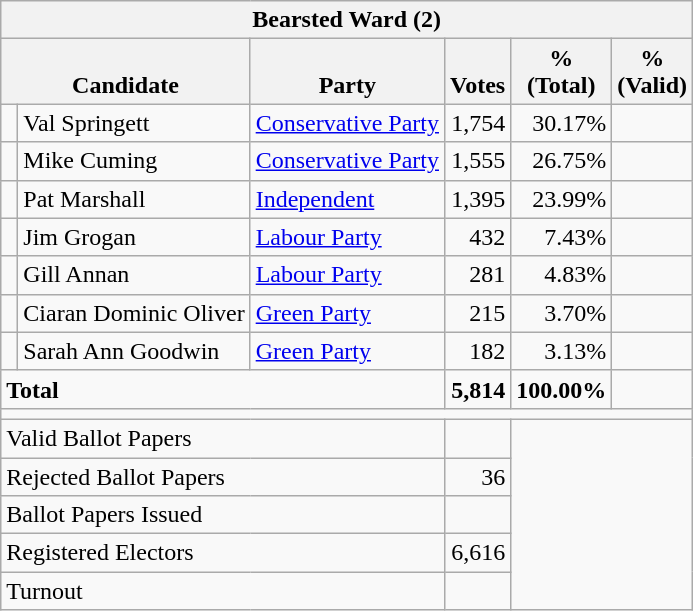<table class="wikitable" border="1" style="text-align:right; font-size:100%">
<tr>
<th align=center colspan=6>Bearsted Ward (2)</th>
</tr>
<tr>
<th valign=bottom align=left colspan=2>Candidate</th>
<th valign=bottom align=left>Party</th>
<th valign=bottom align=center>Votes</th>
<th align=center>%<br>(Total)</th>
<th align=center>%<br>(Valid)</th>
</tr>
<tr>
<td bgcolor=> </td>
<td align=left>Val Springett</td>
<td align=left><a href='#'>Conservative Party</a></td>
<td>1,754</td>
<td>30.17%</td>
<td></td>
</tr>
<tr>
<td bgcolor=> </td>
<td align=left>Mike Cuming</td>
<td align=left><a href='#'>Conservative Party</a></td>
<td>1,555</td>
<td>26.75%</td>
<td></td>
</tr>
<tr>
<td></td>
<td align=left>Pat Marshall</td>
<td align=left><a href='#'>Independent</a></td>
<td>1,395</td>
<td>23.99%</td>
<td></td>
</tr>
<tr>
<td bgcolor=> </td>
<td align=left>Jim Grogan</td>
<td align=left><a href='#'>Labour Party</a></td>
<td>432</td>
<td>7.43%</td>
<td></td>
</tr>
<tr>
<td bgcolor=> </td>
<td align=left>Gill Annan</td>
<td align=left><a href='#'>Labour Party</a></td>
<td>281</td>
<td>4.83%</td>
<td></td>
</tr>
<tr>
<td bgcolor=> </td>
<td align=left>Ciaran Dominic Oliver</td>
<td align=left><a href='#'>Green Party</a></td>
<td>215</td>
<td>3.70%</td>
<td></td>
</tr>
<tr>
<td bgcolor=> </td>
<td align=left>Sarah Ann Goodwin</td>
<td align=left><a href='#'>Green Party</a></td>
<td>182</td>
<td>3.13%</td>
<td></td>
</tr>
<tr>
<td align=left colspan=3><strong>Total</strong></td>
<td><strong>5,814</strong></td>
<td><strong>100.00%</strong></td>
<td></td>
</tr>
<tr>
<td align=left colspan=6></td>
</tr>
<tr>
<td align=left colspan=3>Valid Ballot Papers</td>
<td></td>
<td colspan=2 rowspan=5></td>
</tr>
<tr>
<td align=left colspan=3>Rejected Ballot Papers</td>
<td>36</td>
</tr>
<tr>
<td align=left colspan=3>Ballot Papers Issued</td>
<td></td>
</tr>
<tr>
<td align=left colspan=3>Registered Electors</td>
<td>6,616</td>
</tr>
<tr>
<td align=left colspan=3>Turnout</td>
<td></td>
</tr>
</table>
